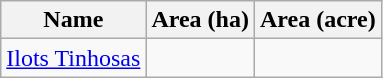<table class="wikitable sortable">
<tr>
<th scope="col" align=left>Name</th>
<th scope="col">Area (ha)</th>
<th scope="col">Area (acre)</th>
</tr>
<tr ---->
<td><a href='#'>Ilots Tinhosas</a></td>
<td></td>
</tr>
</table>
